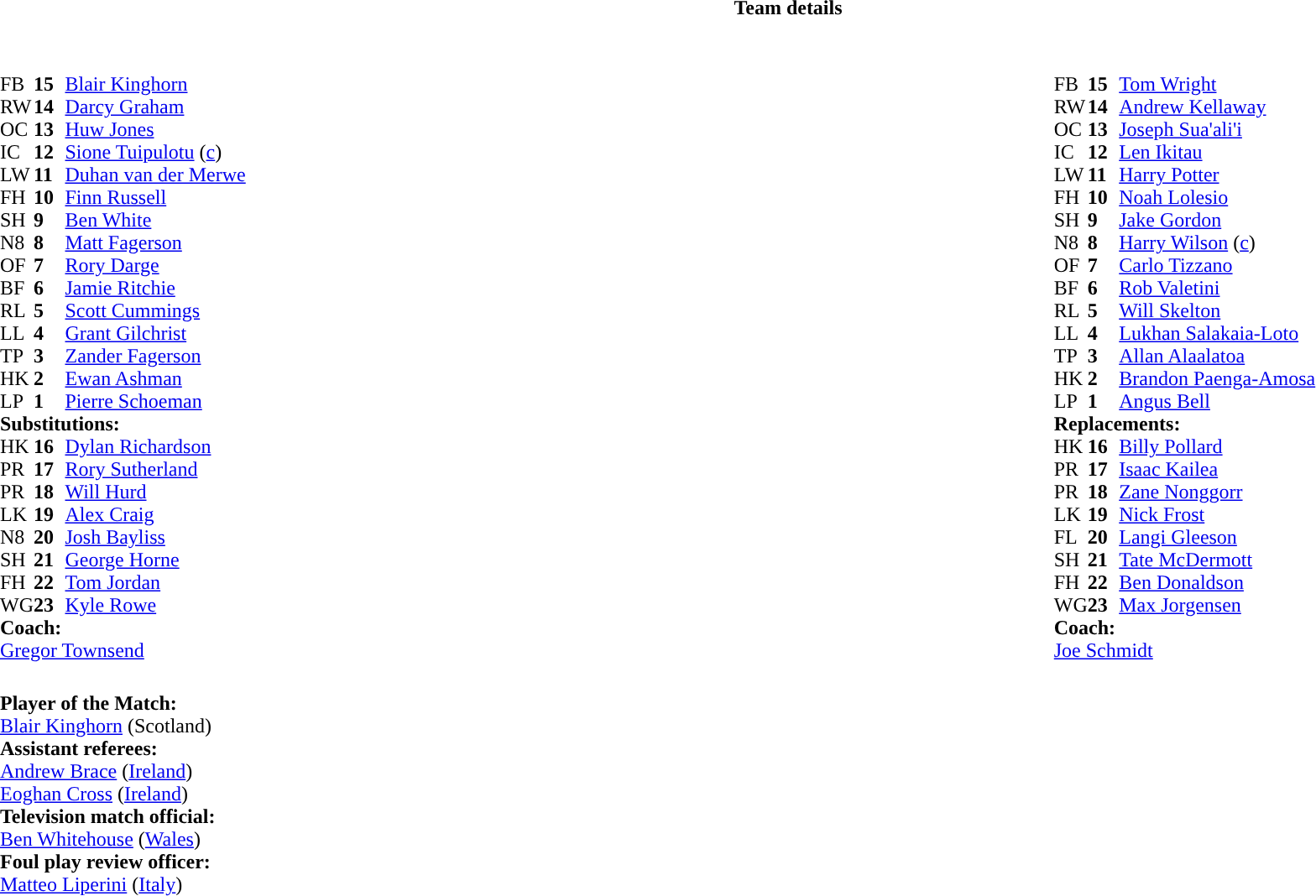<table border="0" style="width:100%;" class="collapsible collapsed">
<tr>
<th>Team details</th>
</tr>
<tr>
<td><br><table style="width:100%">
<tr>
<td style="vertical-align:top;width:50%"><br><table cellspacing="0" cellpadding="0">
<tr>
<th width="25"></th>
<th width="25"></th>
</tr>
<tr>
<td>FB</td>
<td><strong>15</strong></td>
<td><a href='#'>Blair Kinghorn</a></td>
</tr>
<tr>
<td>RW</td>
<td><strong>14</strong></td>
<td><a href='#'>Darcy Graham</a></td>
</tr>
<tr>
<td>OC</td>
<td><strong>13</strong></td>
<td><a href='#'>Huw Jones</a></td>
</tr>
<tr>
<td>IC</td>
<td><strong>12</strong></td>
<td><a href='#'>Sione Tuipulotu</a> (<a href='#'>c</a>)</td>
</tr>
<tr>
<td>LW</td>
<td><strong>11</strong></td>
<td><a href='#'>Duhan van der Merwe</a></td>
</tr>
<tr>
<td>FH</td>
<td><strong>10</strong></td>
<td><a href='#'>Finn Russell</a></td>
</tr>
<tr>
<td>SH</td>
<td><strong>9</strong></td>
<td><a href='#'>Ben White</a></td>
<td></td>
<td></td>
</tr>
<tr>
<td>N8</td>
<td><strong>8</strong></td>
<td><a href='#'>Matt Fagerson</a></td>
</tr>
<tr>
<td>OF</td>
<td><strong>7</strong></td>
<td><a href='#'>Rory Darge</a></td>
<td></td>
<td></td>
</tr>
<tr>
<td>BF</td>
<td><strong>6</strong></td>
<td><a href='#'>Jamie Ritchie</a></td>
</tr>
<tr>
<td>RL</td>
<td><strong>5</strong></td>
<td><a href='#'>Scott Cummings</a></td>
</tr>
<tr>
<td>LL</td>
<td><strong>4</strong></td>
<td><a href='#'>Grant Gilchrist</a></td>
<td></td>
<td></td>
</tr>
<tr>
<td>TP</td>
<td><strong>3</strong></td>
<td><a href='#'>Zander Fagerson</a></td>
<td></td>
<td></td>
</tr>
<tr>
<td>HK</td>
<td><strong>2</strong></td>
<td><a href='#'>Ewan Ashman</a></td>
<td></td>
<td></td>
</tr>
<tr>
<td>LP</td>
<td><strong>1</strong></td>
<td><a href='#'>Pierre Schoeman</a></td>
<td></td>
<td></td>
</tr>
<tr>
<td colspan=3><strong>Substitutions:</strong></td>
</tr>
<tr>
<td>HK</td>
<td><strong>16</strong></td>
<td><a href='#'>Dylan Richardson</a></td>
<td></td>
<td></td>
</tr>
<tr>
<td>PR</td>
<td><strong>17</strong></td>
<td><a href='#'>Rory Sutherland</a></td>
<td></td>
<td></td>
</tr>
<tr>
<td>PR</td>
<td><strong>18</strong></td>
<td><a href='#'>Will Hurd</a></td>
<td></td>
<td></td>
</tr>
<tr>
<td>LK</td>
<td><strong>19</strong></td>
<td><a href='#'>Alex Craig</a></td>
<td></td>
<td></td>
</tr>
<tr>
<td>N8</td>
<td><strong>20</strong></td>
<td><a href='#'>Josh Bayliss</a></td>
<td></td>
<td></td>
</tr>
<tr>
<td>SH</td>
<td><strong>21</strong></td>
<td><a href='#'>George Horne</a></td>
<td></td>
<td></td>
</tr>
<tr>
<td>FH</td>
<td><strong>22</strong></td>
<td><a href='#'>Tom Jordan</a></td>
</tr>
<tr>
<td>WG</td>
<td><strong>23</strong></td>
<td><a href='#'>Kyle Rowe</a></td>
</tr>
<tr>
<td colspan=3><strong>Coach:</strong></td>
</tr>
<tr>
<td colspan="4"> <a href='#'>Gregor Townsend</a></td>
</tr>
</table>
</td>
<td style="vertical-align:top"></td>
<td style="vertical-align:top;width:50%"><br><table cellspacing="0" cellpadding="0" style="margin:auto">
<tr>
<th width="25"></th>
<th width="25"></th>
</tr>
<tr>
<td>FB</td>
<td><strong>15</strong></td>
<td><a href='#'>Tom Wright</a></td>
</tr>
<tr>
<td>RW</td>
<td><strong>14</strong></td>
<td><a href='#'>Andrew Kellaway</a></td>
</tr>
<tr>
<td>OC</td>
<td><strong>13</strong></td>
<td><a href='#'>Joseph Sua'ali'i</a></td>
<td></td>
<td></td>
</tr>
<tr>
<td>IC</td>
<td><strong>12</strong></td>
<td><a href='#'>Len Ikitau</a></td>
</tr>
<tr>
<td>LW</td>
<td><strong>11</strong></td>
<td><a href='#'>Harry Potter</a></td>
</tr>
<tr>
<td>FH</td>
<td><strong>10</strong></td>
<td><a href='#'>Noah Lolesio</a></td>
<td></td>
<td></td>
</tr>
<tr>
<td>SH</td>
<td><strong>9</strong></td>
<td><a href='#'>Jake Gordon</a></td>
<td></td>
<td></td>
</tr>
<tr>
<td>N8</td>
<td><strong>8</strong></td>
<td><a href='#'>Harry Wilson</a> (<a href='#'>c</a>)</td>
</tr>
<tr>
<td>OF</td>
<td><strong>7</strong></td>
<td><a href='#'>Carlo Tizzano</a></td>
</tr>
<tr>
<td>BF</td>
<td><strong>6</strong></td>
<td><a href='#'>Rob Valetini</a></td>
<td></td>
<td></td>
</tr>
<tr>
<td>RL</td>
<td><strong>5</strong></td>
<td><a href='#'>Will Skelton</a></td>
<td></td>
<td></td>
</tr>
<tr>
<td>LL</td>
<td><strong>4</strong></td>
<td><a href='#'>Lukhan Salakaia-Loto</a></td>
</tr>
<tr>
<td>TP</td>
<td><strong>3</strong></td>
<td><a href='#'>Allan Alaalatoa</a></td>
<td></td>
<td></td>
</tr>
<tr>
<td>HK</td>
<td><strong>2</strong></td>
<td><a href='#'>Brandon Paenga-Amosa</a></td>
<td></td>
<td></td>
</tr>
<tr>
<td>LP</td>
<td><strong>1</strong></td>
<td><a href='#'>Angus Bell</a></td>
<td></td>
<td></td>
</tr>
<tr>
<td colspan="3"><strong>Replacements:</strong></td>
</tr>
<tr>
<td>HK</td>
<td><strong>16</strong></td>
<td><a href='#'>Billy Pollard</a></td>
<td></td>
<td></td>
</tr>
<tr>
<td>PR</td>
<td><strong>17</strong></td>
<td><a href='#'>Isaac Kailea</a></td>
<td></td>
<td></td>
</tr>
<tr>
<td>PR</td>
<td><strong>18</strong></td>
<td><a href='#'>Zane Nonggorr</a></td>
<td></td>
<td></td>
</tr>
<tr>
<td>LK</td>
<td><strong>19</strong></td>
<td><a href='#'>Nick Frost</a></td>
<td></td>
<td></td>
</tr>
<tr>
<td>FL</td>
<td><strong>20</strong></td>
<td><a href='#'>Langi Gleeson</a></td>
<td></td>
<td></td>
</tr>
<tr>
<td>SH</td>
<td><strong>21</strong></td>
<td><a href='#'>Tate McDermott</a></td>
<td></td>
<td></td>
</tr>
<tr>
<td>FH</td>
<td><strong>22</strong></td>
<td><a href='#'>Ben Donaldson</a></td>
<td></td>
<td></td>
</tr>
<tr>
<td>WG</td>
<td><strong>23</strong></td>
<td><a href='#'>Max Jorgensen</a></td>
<td></td>
<td></td>
</tr>
<tr>
<td colspan=3><strong>Coach:</strong></td>
</tr>
<tr>
<td colspan="4"> <a href='#'>Joe Schmidt</a></td>
</tr>
</table>
</td>
</tr>
</table>
<table style="width:100%">
<tr>
<td><br><strong>Player of the Match:</strong>
<br><a href='#'>Blair Kinghorn</a> (Scotland)<br><strong>Assistant referees:</strong>
<br><a href='#'>Andrew Brace</a> (<a href='#'>Ireland</a>)
<br><a href='#'>Eoghan Cross</a> (<a href='#'>Ireland</a>)
<br><strong>Television match official:</strong>
<br><a href='#'>Ben Whitehouse</a> (<a href='#'>Wales</a>)
<br><strong>Foul play review officer:</strong>
<br><a href='#'>Matteo Liperini</a> (<a href='#'>Italy</a>)</td>
</tr>
</table>
</td>
</tr>
</table>
